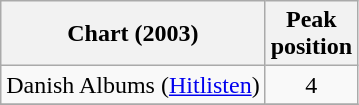<table class="wikitable sortable plainrowheaders">
<tr>
<th scope="col">Chart (2003)</th>
<th scope="col">Peak<br>position</th>
</tr>
<tr>
<td>Danish Albums (<a href='#'>Hitlisten</a>)</td>
<td style="text-align:center;">4</td>
</tr>
<tr>
</tr>
</table>
